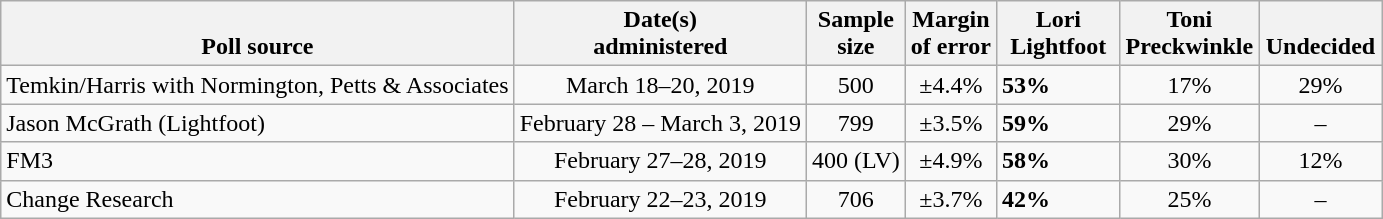<table class="wikitable">
<tr valign=bottom>
<th>Poll source</th>
<th>Date(s)<br>administered</th>
<th>Sample<br>size</th>
<th>Margin<br>of error</th>
<th style="width:75px;">Lori<br>Lightfoot</th>
<th style="width:75px;">Toni<br>Preckwinkle</th>
<th style="width:75px;">Undecided</th>
</tr>
<tr>
<td>Temkin/Harris with Normington, Petts & Associates</td>
<td align=center>March 18–20, 2019</td>
<td align=center>500</td>
<td align=center>±4.4%</td>
<td><strong>53%</strong></td>
<td align=center>17%</td>
<td align=center>29%</td>
</tr>
<tr>
<td>Jason McGrath (Lightfoot)</td>
<td align=center>February 28 – March 3, 2019</td>
<td align=center>799</td>
<td align=center>±3.5%</td>
<td><strong>59%</strong></td>
<td align=center>29%</td>
<td align=center>–</td>
</tr>
<tr>
<td>FM3</td>
<td align=center>February 27–28, 2019</td>
<td align=center>400 (LV)</td>
<td align=center>±4.9%</td>
<td><strong>58%</strong></td>
<td align=center>30%</td>
<td align=center>12%</td>
</tr>
<tr>
<td>Change Research</td>
<td align=center>February 22–23, 2019</td>
<td align=center>706</td>
<td align=center>±3.7%</td>
<td><strong>42%</strong></td>
<td align=center>25%</td>
<td align=center>–</td>
</tr>
</table>
